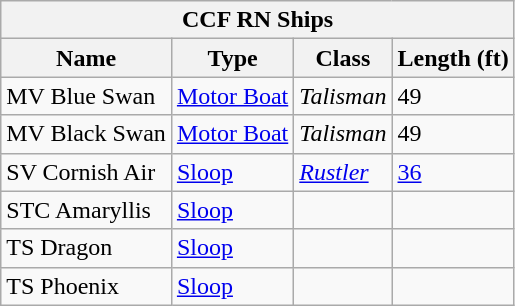<table class="wikitable">
<tr>
<th colspan = "5">CCF RN Ships </th>
</tr>
<tr>
<th>Name</th>
<th>Type</th>
<th>Class</th>
<th>Length (ft)</th>
</tr>
<tr>
<td>MV Blue Swan</td>
<td><a href='#'>Motor Boat</a></td>
<td><em>Talisman</em></td>
<td>49</td>
</tr>
<tr>
<td>MV Black Swan</td>
<td><a href='#'>Motor Boat</a></td>
<td><em>Talisman</em></td>
<td>49</td>
</tr>
<tr>
<td>SV Cornish Air</td>
<td><a href='#'>Sloop</a></td>
<td><em><a href='#'>Rustler</a></em></td>
<td><a href='#'>36</a></td>
</tr>
<tr>
<td>STC Amaryllis</td>
<td><a href='#'>Sloop</a></td>
<td></td>
<td></td>
</tr>
<tr>
<td>TS Dragon</td>
<td><a href='#'>Sloop</a></td>
<td></td>
<td></td>
</tr>
<tr>
<td>TS Phoenix</td>
<td><a href='#'>Sloop</a></td>
<td></td>
<td></td>
</tr>
</table>
